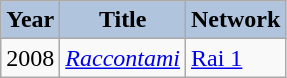<table class="wikitable">
<tr>
<th style="background:#B0C4DE;">Year</th>
<th style="background:#B0C4DE;">Title</th>
<th style="background:#B0C4DE;">Network</th>
</tr>
<tr>
<td>2008</td>
<td><em><a href='#'>Raccontami</a></em></td>
<td><a href='#'>Rai 1</a></td>
</tr>
</table>
